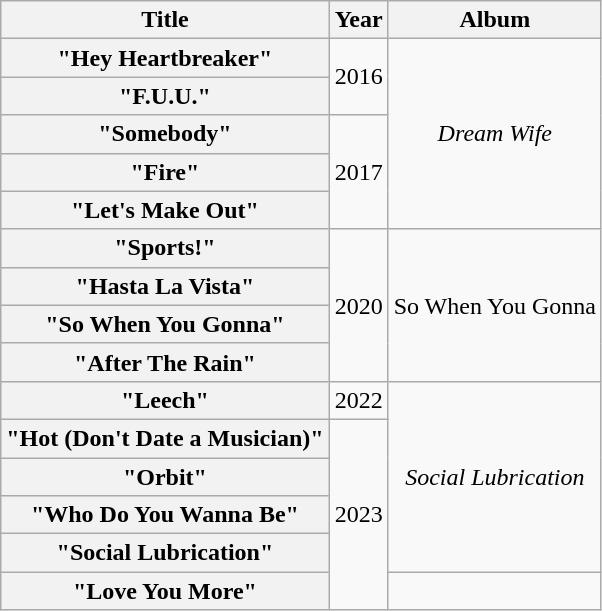<table class="wikitable plainrowheaders" style="text-align:center;">
<tr>
<th scope="col">Title</th>
<th scope="col">Year</th>
<th scope="col">Album</th>
</tr>
<tr>
<th scope="row">"Hey Heartbreaker"</th>
<td rowspan="2">2016</td>
<td rowspan="5"><em>Dream Wife</em></td>
</tr>
<tr>
<th scope="row">"F.U.U."</th>
</tr>
<tr>
<th scope="row">"Somebody"</th>
<td rowspan="3">2017</td>
</tr>
<tr>
<th scope="row">"Fire"</th>
</tr>
<tr>
<th scope="row">"Let's Make Out"</th>
</tr>
<tr>
<th scope="row">"Sports!"</th>
<td rowspan = "4">2020</td>
<td rowspan = "4">So When You Gonna</td>
</tr>
<tr>
<th scope="row">"Hasta La Vista"</th>
</tr>
<tr>
<th scope="row">"So When You Gonna"</th>
</tr>
<tr>
<th scope="row">"After The Rain"</th>
</tr>
<tr>
<th scope="row">"Leech"</th>
<td>2022</td>
<td rowspan = '5'><em>Social Lubrication</em></td>
</tr>
<tr>
<th scope="row">"Hot (Don't Date a Musician)"</th>
<td rowspan = '5'>2023</td>
</tr>
<tr>
<th scope="row">"Orbit"</th>
</tr>
<tr>
<th scope="row">"Who Do You Wanna Be"</th>
</tr>
<tr>
<th scope="row">"Social Lubrication"</th>
</tr>
<tr>
<th scope="row">"Love You More"</th>
</tr>
</table>
